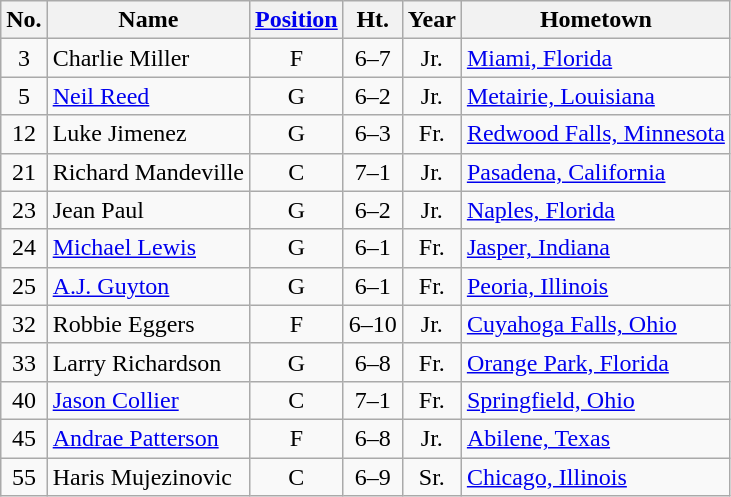<table class="wikitable" style="text-align:center">
<tr>
<th>No.</th>
<th>Name</th>
<th><a href='#'>Position</a></th>
<th>Ht.</th>
<th>Year</th>
<th>Hometown</th>
</tr>
<tr>
<td>3</td>
<td style="text-align:left">Charlie Miller</td>
<td>F</td>
<td>6–7</td>
<td>Jr.</td>
<td style="text-align:left"><a href='#'>Miami, Florida</a></td>
</tr>
<tr>
<td>5</td>
<td style="text-align:left"><a href='#'>Neil Reed</a></td>
<td>G</td>
<td>6–2</td>
<td>Jr.</td>
<td style="text-align:left"><a href='#'>Metairie, Louisiana</a></td>
</tr>
<tr>
<td>12</td>
<td style="text-align:left">Luke Jimenez</td>
<td>G</td>
<td>6–3</td>
<td>Fr.</td>
<td style="text-align:left"><a href='#'>Redwood Falls, Minnesota</a></td>
</tr>
<tr>
<td>21</td>
<td style="text-align:left">Richard Mandeville</td>
<td>C</td>
<td>7–1</td>
<td>Jr.</td>
<td style="text-align:left"><a href='#'>Pasadena, California</a></td>
</tr>
<tr>
<td>23</td>
<td style="text-align:left">Jean Paul</td>
<td>G</td>
<td>6–2</td>
<td>Jr.</td>
<td style="text-align:left"><a href='#'>Naples, Florida</a></td>
</tr>
<tr>
<td>24</td>
<td style="text-align:left"><a href='#'>Michael Lewis</a></td>
<td>G</td>
<td>6–1</td>
<td>Fr.</td>
<td style="text-align:left"><a href='#'>Jasper, Indiana</a></td>
</tr>
<tr>
<td>25</td>
<td style="text-align:left"><a href='#'>A.J. Guyton</a></td>
<td>G</td>
<td>6–1</td>
<td>Fr.</td>
<td style="text-align:left"><a href='#'>Peoria, Illinois</a></td>
</tr>
<tr>
<td>32</td>
<td style="text-align:left">Robbie Eggers</td>
<td>F</td>
<td>6–10</td>
<td>Jr.</td>
<td style="text-align:left"><a href='#'>Cuyahoga Falls, Ohio</a></td>
</tr>
<tr>
<td>33</td>
<td style="text-align:left">Larry Richardson</td>
<td>G</td>
<td>6–8</td>
<td>Fr.</td>
<td style="text-align:left"><a href='#'>Orange Park, Florida</a></td>
</tr>
<tr>
<td>40</td>
<td style="text-align:left"><a href='#'>Jason Collier</a></td>
<td>C</td>
<td>7–1</td>
<td>Fr.</td>
<td style="text-align:left"><a href='#'>Springfield, Ohio</a></td>
</tr>
<tr>
<td>45</td>
<td style="text-align:left"><a href='#'>Andrae Patterson</a></td>
<td>F</td>
<td>6–8</td>
<td>Jr.</td>
<td style="text-align:left"><a href='#'>Abilene, Texas</a></td>
</tr>
<tr>
<td>55</td>
<td style="text-align:left">Haris Mujezinovic</td>
<td>C</td>
<td>6–9</td>
<td>Sr.</td>
<td style="text-align:left"><a href='#'>Chicago, Illinois</a></td>
</tr>
</table>
